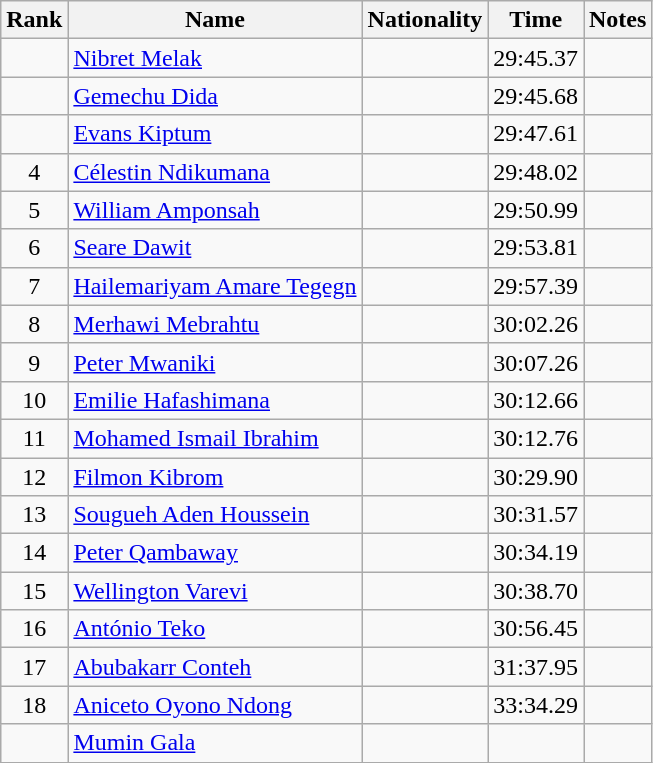<table class="wikitable sortable" style="text-align:center">
<tr>
<th>Rank</th>
<th>Name</th>
<th>Nationality</th>
<th>Time</th>
<th>Notes</th>
</tr>
<tr>
<td></td>
<td align=left><a href='#'>Nibret Melak</a></td>
<td align=left></td>
<td>29:45.37</td>
<td></td>
</tr>
<tr>
<td></td>
<td align=left><a href='#'>Gemechu Dida</a></td>
<td align=left></td>
<td>29:45.68</td>
<td></td>
</tr>
<tr>
<td></td>
<td align=left><a href='#'>Evans Kiptum</a></td>
<td align=left></td>
<td>29:47.61</td>
<td></td>
</tr>
<tr>
<td>4</td>
<td align=left><a href='#'>Célestin Ndikumana</a></td>
<td align=left></td>
<td>29:48.02</td>
<td></td>
</tr>
<tr>
<td>5</td>
<td align=left><a href='#'>William Amponsah</a></td>
<td align=left></td>
<td>29:50.99</td>
<td></td>
</tr>
<tr>
<td>6</td>
<td align=left><a href='#'>Seare Dawit</a></td>
<td align=left></td>
<td>29:53.81</td>
<td></td>
</tr>
<tr>
<td>7</td>
<td align=left><a href='#'>Hailemariyam Amare Tegegn</a></td>
<td align=left></td>
<td>29:57.39</td>
<td></td>
</tr>
<tr>
<td>8</td>
<td align=left><a href='#'>Merhawi Mebrahtu</a></td>
<td align=left></td>
<td>30:02.26</td>
<td></td>
</tr>
<tr>
<td>9</td>
<td align=left><a href='#'>Peter Mwaniki</a></td>
<td align=left></td>
<td>30:07.26</td>
<td></td>
</tr>
<tr>
<td>10</td>
<td align=left><a href='#'>Emilie Hafashimana</a></td>
<td align=left></td>
<td>30:12.66</td>
<td></td>
</tr>
<tr>
<td>11</td>
<td align=left><a href='#'>Mohamed Ismail Ibrahim</a></td>
<td align=left></td>
<td>30:12.76</td>
<td></td>
</tr>
<tr>
<td>12</td>
<td align=left><a href='#'>Filmon Kibrom</a></td>
<td align=left></td>
<td>30:29.90</td>
<td></td>
</tr>
<tr>
<td>13</td>
<td align=left><a href='#'>Sougueh Aden Houssein</a></td>
<td align=left></td>
<td>30:31.57</td>
<td></td>
</tr>
<tr>
<td>14</td>
<td align=left><a href='#'>Peter Qambaway</a></td>
<td align=left></td>
<td>30:34.19</td>
<td></td>
</tr>
<tr>
<td>15</td>
<td align=left><a href='#'>Wellington Varevi</a></td>
<td align=left></td>
<td>30:38.70</td>
<td></td>
</tr>
<tr>
<td>16</td>
<td align=left><a href='#'>António Teko</a></td>
<td align=left></td>
<td>30:56.45</td>
<td></td>
</tr>
<tr>
<td>17</td>
<td align=left><a href='#'>Abubakarr Conteh</a></td>
<td align=left></td>
<td>31:37.95</td>
<td></td>
</tr>
<tr>
<td>18</td>
<td align=left><a href='#'>Aniceto Oyono Ndong</a></td>
<td align=left></td>
<td>33:34.29</td>
<td></td>
</tr>
<tr>
<td></td>
<td align=left><a href='#'>Mumin Gala</a></td>
<td align=left></td>
<td></td>
<td></td>
</tr>
</table>
